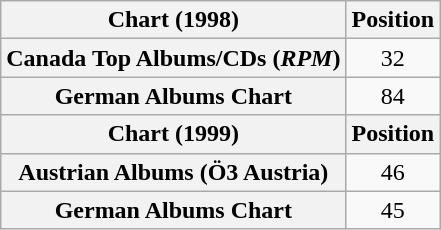<table class="wikitable sortable plainrowheaders" style="text-align:center;">
<tr>
<th scope="col">Chart (1998)</th>
<th scope="col">Position</th>
</tr>
<tr>
<th scope="row">Canada Top Albums/CDs (<em>RPM</em>)</th>
<td align="center">32</td>
</tr>
<tr>
<th scope="row">German Albums Chart</th>
<td align="center">84</td>
</tr>
<tr>
<th scope="col">Chart (1999)</th>
<th scope="col">Position</th>
</tr>
<tr>
<th scope="row">Austrian Albums (Ö3 Austria)</th>
<td>46</td>
</tr>
<tr>
<th scope="row">German Albums Chart</th>
<td align="center">45</td>
</tr>
</table>
